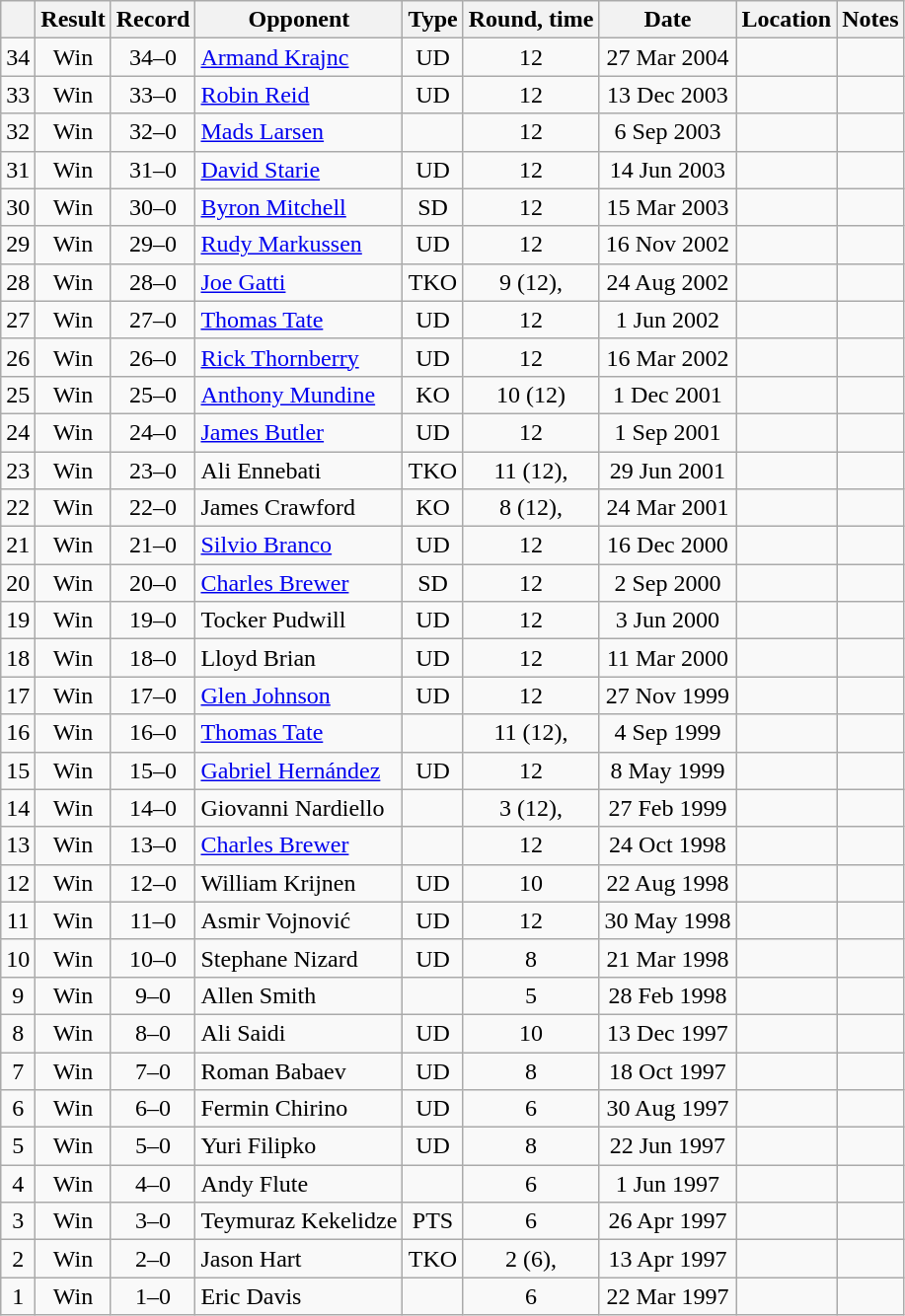<table class="wikitable" style="text-align:center">
<tr>
<th></th>
<th>Result</th>
<th>Record</th>
<th>Opponent</th>
<th>Type</th>
<th>Round, time</th>
<th>Date</th>
<th>Location</th>
<th>Notes</th>
</tr>
<tr>
<td>34</td>
<td>Win</td>
<td>34–0</td>
<td style="text-align:left;"><a href='#'>Armand Krajnc</a></td>
<td>UD</td>
<td>12</td>
<td>27 Mar 2004</td>
<td style="text-align:left;"></td>
<td style="text-align:left;"></td>
</tr>
<tr>
<td>33</td>
<td>Win</td>
<td>33–0</td>
<td style="text-align:left;"><a href='#'>Robin Reid</a></td>
<td>UD</td>
<td>12</td>
<td>13 Dec 2003</td>
<td style="text-align:left;"></td>
<td style="text-align:left;"></td>
</tr>
<tr>
<td>32</td>
<td>Win</td>
<td>32–0</td>
<td style="text-align:left;"><a href='#'>Mads Larsen</a></td>
<td></td>
<td>12</td>
<td>6 Sep 2003</td>
<td style="text-align:left;"></td>
<td style="text-align:left;"></td>
</tr>
<tr>
<td>31</td>
<td>Win</td>
<td>31–0</td>
<td style="text-align:left;"><a href='#'>David Starie</a></td>
<td>UD</td>
<td>12</td>
<td>14 Jun 2003</td>
<td style="text-align:left;"></td>
<td style="text-align:left;"></td>
</tr>
<tr>
<td>30</td>
<td>Win</td>
<td>30–0</td>
<td style="text-align:left;"><a href='#'>Byron Mitchell</a></td>
<td>SD</td>
<td>12</td>
<td>15 Mar 2003</td>
<td style="text-align:left;"></td>
<td style="text-align:left;"></td>
</tr>
<tr>
<td>29</td>
<td>Win</td>
<td>29–0</td>
<td style="text-align:left;"><a href='#'>Rudy Markussen</a></td>
<td>UD</td>
<td>12</td>
<td>16 Nov 2002</td>
<td style="text-align:left;"></td>
<td style="text-align:left;"></td>
</tr>
<tr>
<td>28</td>
<td>Win</td>
<td>28–0</td>
<td style="text-align:left;"><a href='#'>Joe Gatti</a></td>
<td>TKO</td>
<td>9 (12), </td>
<td>24 Aug 2002</td>
<td style="text-align:left;"></td>
<td style="text-align:left;"></td>
</tr>
<tr>
<td>27</td>
<td>Win</td>
<td>27–0</td>
<td style="text-align:left;"><a href='#'>Thomas Tate</a></td>
<td>UD</td>
<td>12</td>
<td>1 Jun 2002</td>
<td style="text-align:left;"></td>
<td style="text-align:left;"></td>
</tr>
<tr>
<td>26</td>
<td>Win</td>
<td>26–0</td>
<td style="text-align:left;"><a href='#'>Rick Thornberry</a></td>
<td>UD</td>
<td>12</td>
<td>16 Mar 2002</td>
<td style="text-align:left;"></td>
<td style="text-align:left;"></td>
</tr>
<tr>
<td>25</td>
<td>Win</td>
<td>25–0</td>
<td style="text-align:left;"><a href='#'>Anthony Mundine</a></td>
<td>KO</td>
<td>10 (12)</td>
<td>1 Dec 2001</td>
<td style="text-align:left;"></td>
<td style="text-align:left;"></td>
</tr>
<tr>
<td>24</td>
<td>Win</td>
<td>24–0</td>
<td style="text-align:left;"><a href='#'>James Butler</a></td>
<td>UD</td>
<td>12</td>
<td>1 Sep 2001</td>
<td style="text-align:left;"></td>
<td style="text-align:left;"></td>
</tr>
<tr>
<td>23</td>
<td>Win</td>
<td>23–0</td>
<td style="text-align:left;">Ali Ennebati</td>
<td>TKO</td>
<td>11 (12), </td>
<td>29 Jun 2001</td>
<td style="text-align:left;"></td>
<td style="text-align:left;"></td>
</tr>
<tr>
<td>22</td>
<td>Win</td>
<td>22–0</td>
<td style="text-align:left;">James Crawford</td>
<td>KO</td>
<td>8 (12), </td>
<td>24 Mar 2001</td>
<td style="text-align:left;"></td>
<td style="text-align:left;"></td>
</tr>
<tr>
<td>21</td>
<td>Win</td>
<td>21–0</td>
<td style="text-align:left;"><a href='#'>Silvio Branco</a></td>
<td>UD</td>
<td>12</td>
<td>16 Dec 2000</td>
<td style="text-align:left;"></td>
<td style="text-align:left;"></td>
</tr>
<tr>
<td>20</td>
<td>Win</td>
<td>20–0</td>
<td style="text-align:left;"><a href='#'>Charles Brewer</a></td>
<td>SD</td>
<td>12</td>
<td>2 Sep 2000</td>
<td style="text-align:left;"></td>
<td style="text-align:left;"></td>
</tr>
<tr>
<td>19</td>
<td>Win</td>
<td>19–0</td>
<td style="text-align:left;">Tocker Pudwill</td>
<td>UD</td>
<td>12</td>
<td>3 Jun 2000</td>
<td style="text-align:left;"></td>
<td style="text-align:left;"></td>
</tr>
<tr>
<td>18</td>
<td>Win</td>
<td>18–0</td>
<td style="text-align:left;">Lloyd Brian</td>
<td>UD</td>
<td>12</td>
<td>11 Mar 2000</td>
<td style="text-align:left;"></td>
<td style="text-align:left;"></td>
</tr>
<tr>
<td>17</td>
<td>Win</td>
<td>17–0</td>
<td style="text-align:left;"><a href='#'>Glen Johnson</a></td>
<td>UD</td>
<td>12</td>
<td>27 Nov 1999</td>
<td style="text-align:left;"></td>
<td style="text-align:left;"></td>
</tr>
<tr>
<td>16</td>
<td>Win</td>
<td>16–0</td>
<td style="text-align:left;"><a href='#'>Thomas Tate</a></td>
<td></td>
<td>11 (12), </td>
<td>4 Sep 1999</td>
<td style="text-align:left;"></td>
<td style="text-align:left;"></td>
</tr>
<tr>
<td>15</td>
<td>Win</td>
<td>15–0</td>
<td style="text-align:left;"><a href='#'>Gabriel Hernández</a></td>
<td>UD</td>
<td>12</td>
<td>8 May 1999</td>
<td style="text-align:left;"></td>
<td style="text-align:left;"></td>
</tr>
<tr>
<td>14</td>
<td>Win</td>
<td>14–0</td>
<td style="text-align:left;">Giovanni Nardiello</td>
<td></td>
<td>3 (12), </td>
<td>27 Feb 1999</td>
<td style="text-align:left;"></td>
<td style="text-align:left;"></td>
</tr>
<tr>
<td>13</td>
<td>Win</td>
<td>13–0</td>
<td style="text-align:left;"><a href='#'>Charles Brewer</a></td>
<td></td>
<td>12</td>
<td>24 Oct 1998</td>
<td style="text-align:left;"></td>
<td style="text-align:left;"></td>
</tr>
<tr>
<td>12</td>
<td>Win</td>
<td>12–0</td>
<td style="text-align:left;">William Krijnen</td>
<td>UD</td>
<td>10</td>
<td>22 Aug 1998</td>
<td style="text-align:left;"></td>
<td></td>
</tr>
<tr>
<td>11</td>
<td>Win</td>
<td>11–0</td>
<td style="text-align:left;">Asmir Vojnović</td>
<td>UD</td>
<td>12</td>
<td>30 May 1998</td>
<td style="text-align:left;"></td>
<td style="text-align:left;"></td>
</tr>
<tr>
<td>10</td>
<td>Win</td>
<td>10–0</td>
<td style="text-align:left;">Stephane Nizard</td>
<td>UD</td>
<td>8</td>
<td>21 Mar 1998</td>
<td style="text-align:left;"></td>
<td></td>
</tr>
<tr>
<td>9</td>
<td>Win</td>
<td>9–0</td>
<td style="text-align:left;">Allen Smith</td>
<td></td>
<td>5</td>
<td>28 Feb 1998</td>
<td style="text-align:left;"></td>
<td></td>
</tr>
<tr>
<td>8</td>
<td>Win</td>
<td>8–0</td>
<td style="text-align:left;">Ali Saidi</td>
<td>UD</td>
<td>10</td>
<td>13 Dec 1997</td>
<td style="text-align:left;"></td>
<td style="text-align:left;"></td>
</tr>
<tr>
<td>7</td>
<td>Win</td>
<td>7–0</td>
<td style="text-align:left;">Roman Babaev</td>
<td>UD</td>
<td>8</td>
<td>18 Oct 1997</td>
<td style="text-align:left;"></td>
<td></td>
</tr>
<tr>
<td>6</td>
<td>Win</td>
<td>6–0</td>
<td style="text-align:left;">Fermin Chirino</td>
<td>UD</td>
<td>6</td>
<td>30 Aug 1997</td>
<td style="text-align:left;"></td>
<td></td>
</tr>
<tr>
<td>5</td>
<td>Win</td>
<td>5–0</td>
<td style="text-align:left;">Yuri Filipko</td>
<td>UD</td>
<td>8</td>
<td>22 Jun 1997</td>
<td style="text-align:left;"></td>
<td></td>
</tr>
<tr>
<td>4</td>
<td>Win</td>
<td>4–0</td>
<td style="text-align:left;">Andy Flute</td>
<td></td>
<td>6</td>
<td>1 Jun 1997</td>
<td style="text-align:left;"></td>
<td></td>
</tr>
<tr>
<td>3</td>
<td>Win</td>
<td>3–0</td>
<td style="text-align:left;">Teymuraz Kekelidze</td>
<td>PTS</td>
<td>6</td>
<td>26 Apr 1997</td>
<td style="text-align:left;"></td>
<td></td>
</tr>
<tr>
<td>2</td>
<td>Win</td>
<td>2–0</td>
<td style="text-align:left;">Jason Hart</td>
<td>TKO</td>
<td>2 (6), </td>
<td>13 Apr 1997</td>
<td style="text-align:left;"></td>
<td></td>
</tr>
<tr>
<td>1</td>
<td>Win</td>
<td>1–0</td>
<td style="text-align:left;">Eric Davis</td>
<td></td>
<td>6</td>
<td>22 Mar 1997</td>
<td style="text-align:left;"></td>
<td></td>
</tr>
</table>
